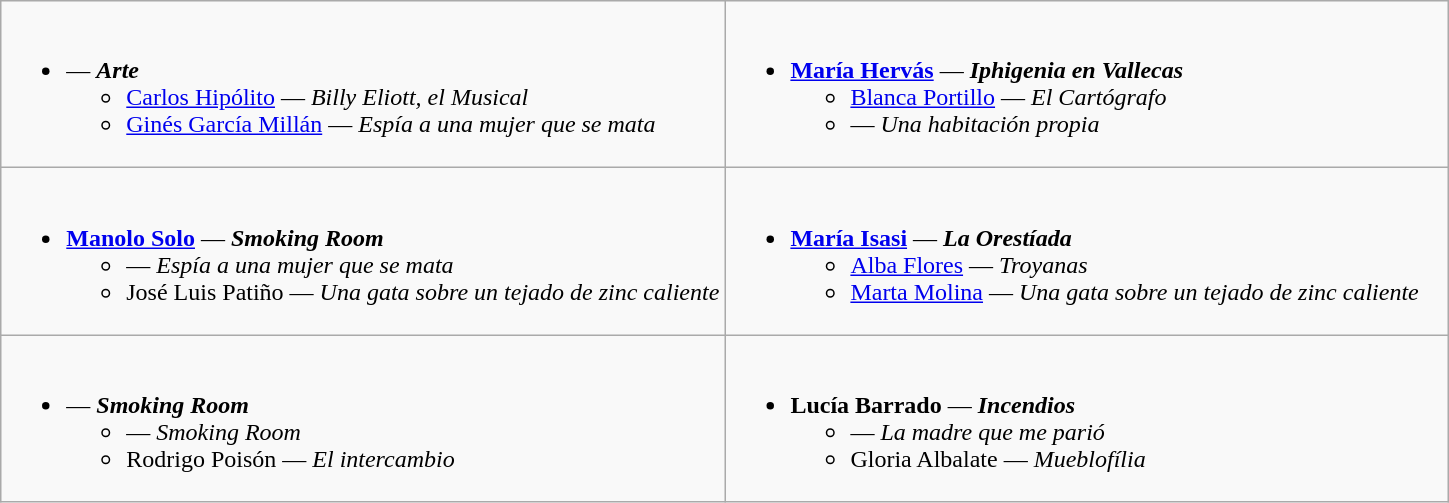<table class=wikitable>
<tr>
<td style="vertical-align:top;" width="50%"><br><ul><li><strong></strong> — <strong><em>Arte</em></strong><ul><li><a href='#'>Carlos Hipólito</a> — <em>Billy Eliott, el Musical</em></li><li><a href='#'>Ginés García Millán</a> — <em>Espía a una mujer que se mata</em></li></ul></li></ul></td>
<td style="vertical-align:top;" width="50%"><br><ul><li><strong><a href='#'>María Hervás</a></strong> — <strong><em>Iphigenia en Vallecas</em></strong><ul><li><a href='#'>Blanca Portillo</a> — <em>El Cartógrafo</em></li><li> — <em>Una habitación propia</em></li></ul></li></ul></td>
</tr>
<tr>
<td style="vertical-align:top;" width="50%"><br><ul><li><strong><a href='#'>Manolo Solo</a></strong> — <strong><em>Smoking Room</em></strong><ul><li> — <em>Espía a una mujer que se mata</em></li><li>José Luis Patiño — <em>Una gata sobre un tejado de zinc caliente</em></li></ul></li></ul></td>
<td style="vertical-align:top;" width="50%"><br><ul><li><strong><a href='#'>María Isasi</a></strong> — <strong><em>La Orestíada</em></strong><ul><li><a href='#'>Alba Flores</a> — <em>Troyanas</em></li><li><a href='#'>Marta Molina</a> — <em>Una gata sobre un tejado de zinc caliente</em></li></ul></li></ul></td>
</tr>
<tr>
<td style="vertical-align:top;" width="50%"><br><ul><li><strong></strong> — <strong><em>Smoking Room</em></strong><ul><li> — <em>Smoking Room</em></li><li>Rodrigo Poisón — <em>El intercambio</em></li></ul></li></ul></td>
<td style="vertical-align:top;" width="50%"><br><ul><li><strong>Lucía Barrado</strong> — <strong><em>Incendios</em></strong><ul><li> — <em>La madre que me parió</em></li><li>Gloria Albalate — <em>Mueblofília</em></li></ul></li></ul></td>
</tr>
</table>
